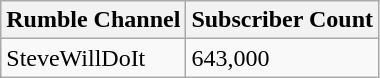<table class="wikitable">
<tr>
<th>Rumble Channel</th>
<th>Subscriber Count</th>
</tr>
<tr>
<td>SteveWillDoIt</td>
<td>643,000</td>
</tr>
</table>
